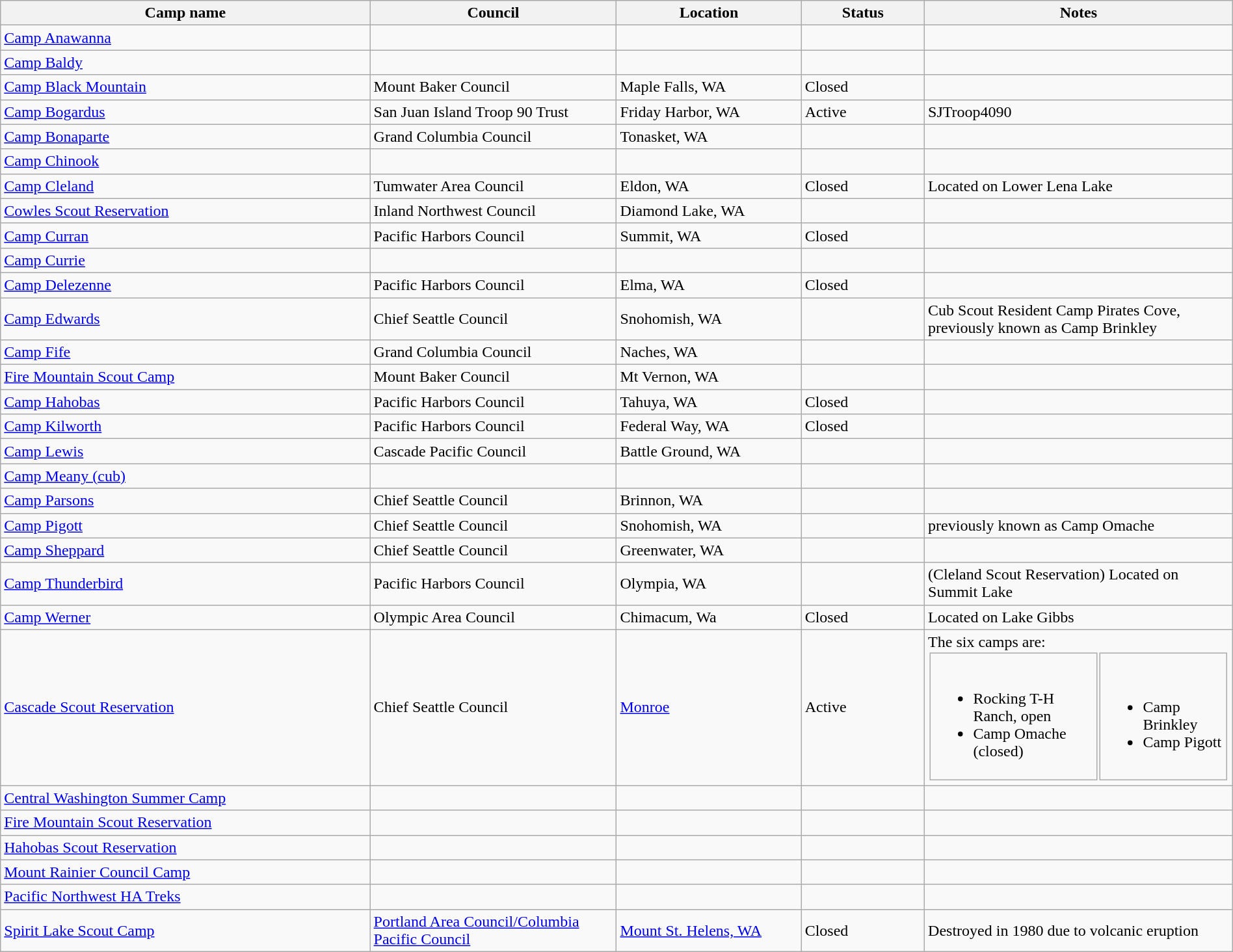<table class="wikitable sortable" border="1" width="100%">
<tr>
<th scope="col" width="30%">Camp name</th>
<th scope="col" width="20%">Council</th>
<th scope="col" width="15%">Location</th>
<th scope="col" width="10%">Status</th>
<th scope="col" width="25%"  class="unsortable">Notes</th>
</tr>
<tr>
<td><a href='#'>Camp Anawanna</a></td>
<td></td>
<td></td>
<td></td>
<td></td>
</tr>
<tr>
<td><a href='#'>Camp Baldy</a></td>
<td></td>
<td></td>
<td></td>
<td></td>
</tr>
<tr>
<td><a href='#'>Camp Black Mountain</a></td>
<td>Mount Baker Council</td>
<td>Maple Falls, WA</td>
<td>Closed</td>
</tr>
<tr>
<td><a href='#'>Camp Bogardus</a></td>
<td>San Juan Island Troop 90 Trust</td>
<td>Friday Harbor, WA</td>
<td>Active</td>
<td>SJTroop4090</td>
</tr>
<tr>
<td><a href='#'>Camp Bonaparte</a></td>
<td>Grand Columbia Council</td>
<td>Tonasket, WA</td>
<td></td>
<td></td>
</tr>
<tr>
<td><a href='#'>Camp Chinook</a></td>
<td></td>
<td></td>
<td></td>
<td></td>
</tr>
<tr>
<td><a href='#'>Camp Cleland</a></td>
<td>Tumwater Area Council</td>
<td>Eldon, WA</td>
<td>Closed</td>
<td>Located on Lower Lena Lake</td>
</tr>
<tr>
<td><a href='#'>Cowles Scout Reservation</a></td>
<td>Inland Northwest Council</td>
<td>Diamond Lake, WA</td>
<td></td>
<td></td>
</tr>
<tr>
<td><a href='#'>Camp Curran</a></td>
<td>Pacific Harbors Council</td>
<td>Summit, WA</td>
<td>Closed</td>
<td></td>
</tr>
<tr>
<td><a href='#'>Camp Currie</a></td>
<td></td>
<td></td>
<td></td>
<td></td>
</tr>
<tr>
<td><a href='#'>Camp Delezenne</a></td>
<td>Pacific Harbors Council</td>
<td>Elma, WA</td>
<td>Closed</td>
<td></td>
</tr>
<tr>
<td><a href='#'>Camp Edwards</a></td>
<td>Chief Seattle Council</td>
<td>Snohomish, WA</td>
<td></td>
<td>Cub Scout Resident Camp Pirates Cove, previously known as Camp Brinkley</td>
</tr>
<tr>
<td><a href='#'>Camp Fife</a></td>
<td>Grand Columbia Council</td>
<td>Naches, WA</td>
<td> </td>
<td></td>
</tr>
<tr>
<td><a href='#'>Fire Mountain Scout Camp</a></td>
<td>Mount Baker Council</td>
<td>Mt Vernon, WA</td>
<td></td>
<td></td>
</tr>
<tr>
<td><a href='#'>Camp Hahobas</a></td>
<td>Pacific Harbors Council</td>
<td>Tahuya, WA</td>
<td>Closed</td>
<td></td>
</tr>
<tr>
<td><a href='#'>Camp Kilworth</a></td>
<td>Pacific Harbors Council</td>
<td>Federal Way, WA</td>
<td>Closed</td>
<td></td>
</tr>
<tr>
<td><a href='#'>Camp Lewis</a></td>
<td>Cascade Pacific Council</td>
<td>Battle Ground, WA</td>
<td></td>
<td></td>
</tr>
<tr>
<td><a href='#'>Camp Meany (cub)</a></td>
<td></td>
<td></td>
<td></td>
<td></td>
</tr>
<tr>
<td><a href='#'>Camp Parsons</a></td>
<td>Chief Seattle Council</td>
<td>Brinnon, WA</td>
<td></td>
<td></td>
</tr>
<tr>
<td><a href='#'>Camp Pigott</a></td>
<td>Chief Seattle Council</td>
<td>Snohomish, WA</td>
<td></td>
<td>previously known as Camp Omache</td>
</tr>
<tr>
<td><a href='#'>Camp Sheppard</a></td>
<td>Chief Seattle Council</td>
<td>Greenwater, WA</td>
<td></td>
<td></td>
</tr>
<tr>
<td><a href='#'>Camp Thunderbird</a></td>
<td>Pacific Harbors Council</td>
<td>Olympia, WA</td>
<td></td>
<td>(Cleland Scout Reservation) Located on Summit Lake</td>
</tr>
<tr>
<td><a href='#'>Camp Werner</a></td>
<td>Olympic Area Council</td>
<td>Chimacum, Wa</td>
<td>Closed</td>
<td>Located on Lake Gibbs</td>
</tr>
<tr>
<td><a href='#'>Cascade Scout Reservation</a></td>
<td>Chief Seattle Council</td>
<td><a href='#'>Monroe</a></td>
<td>Active</td>
<td>The six camps are:<br><table>
<tr>
<td><br><ul><li>Rocking T-H Ranch, open</li><li>Camp Omache   (closed)</li></ul></td>
<td><br><ul><li>Camp Brinkley</li><li>Camp Pigott</li></ul></td>
</tr>
</table>
</td>
</tr>
<tr>
<td><a href='#'>Central Washington Summer Camp</a></td>
<td></td>
<td></td>
<td></td>
<td></td>
</tr>
<tr>
<td><a href='#'>Fire Mountain Scout Reservation</a></td>
<td></td>
<td></td>
<td></td>
<td></td>
</tr>
<tr>
<td><a href='#'>Hahobas Scout Reservation</a></td>
<td></td>
<td></td>
<td></td>
<td></td>
</tr>
<tr>
<td><a href='#'>Mount Rainier Council Camp</a></td>
<td></td>
<td></td>
<td></td>
<td></td>
</tr>
<tr>
<td><a href='#'>Pacific Northwest HA Treks</a></td>
<td></td>
<td></td>
<td></td>
<td></td>
</tr>
<tr>
<td><a href='#'>Spirit Lake Scout Camp</a></td>
<td><a href='#'>Portland Area Council/Columbia Pacific Council</a></td>
<td><a href='#'>Mount St. Helens, WA</a></td>
<td>Closed</td>
<td>Destroyed in 1980 due to volcanic eruption</td>
</tr>
</table>
